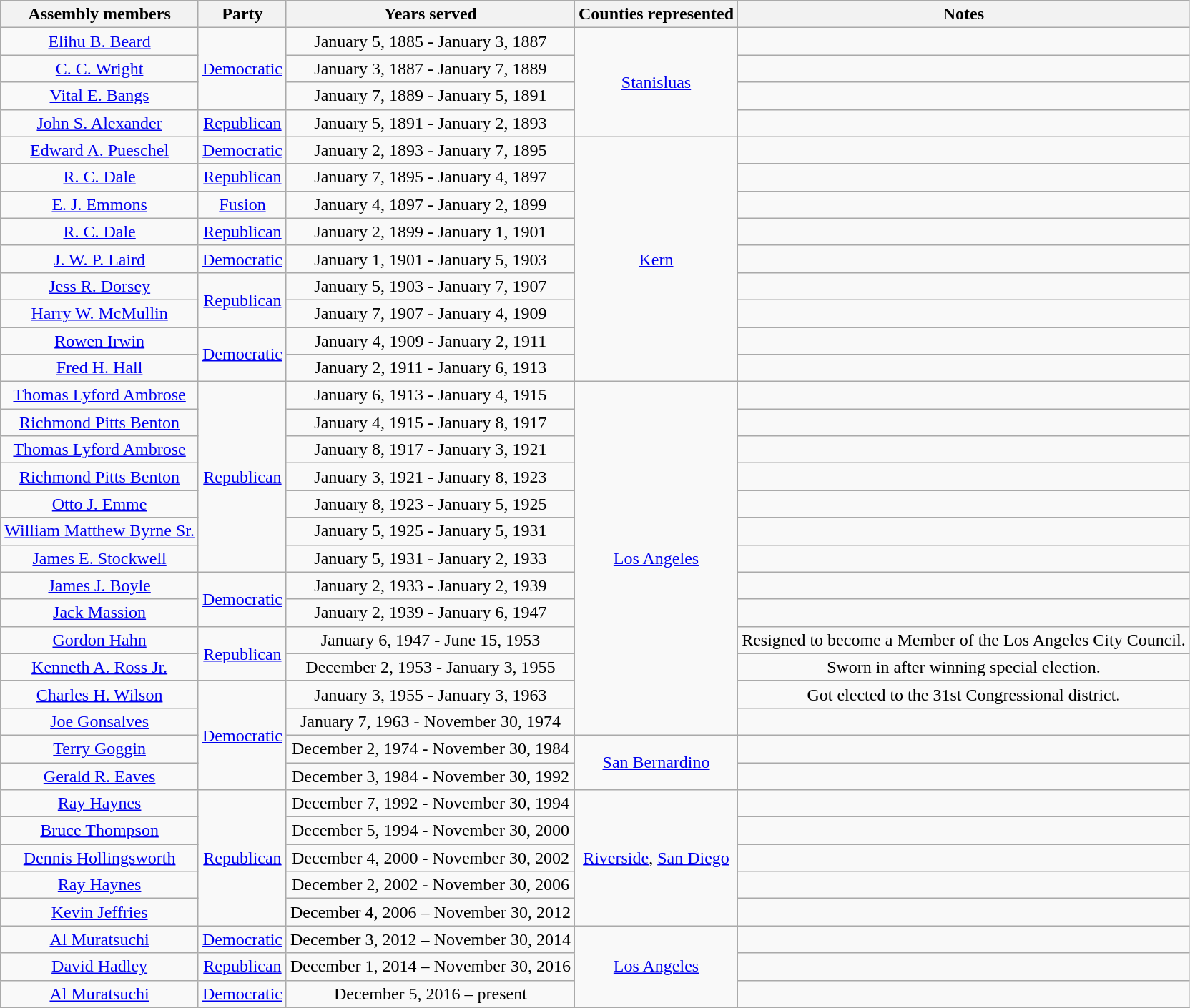<table class=wikitable style="text-align:center">
<tr>
<th>Assembly members</th>
<th>Party</th>
<th>Years served</th>
<th>Counties represented</th>
<th>Notes</th>
</tr>
<tr>
<td><a href='#'>Elihu B. Beard</a></td>
<td rowspan=3 ><a href='#'>Democratic</a></td>
<td>January 5, 1885 - January 3, 1887</td>
<td rowspan=4><a href='#'>Stanisluas</a></td>
<td></td>
</tr>
<tr>
<td><a href='#'>C. C. Wright</a></td>
<td>January 3, 1887 - January 7, 1889</td>
<td></td>
</tr>
<tr>
<td><a href='#'>Vital E. Bangs</a></td>
<td>January 7, 1889 - January 5, 1891</td>
<td></td>
</tr>
<tr>
<td><a href='#'>John S. Alexander</a></td>
<td><a href='#'>Republican</a></td>
<td>January 5, 1891 - January 2, 1893</td>
<td></td>
</tr>
<tr>
<td><a href='#'>Edward A. Pueschel</a></td>
<td><a href='#'>Democratic</a></td>
<td>January 2, 1893 - January 7, 1895</td>
<td rowspan=9><a href='#'>Kern</a></td>
<td></td>
</tr>
<tr>
<td><a href='#'>R. C. Dale</a></td>
<td><a href='#'>Republican</a></td>
<td>January 7, 1895 - January 4, 1897</td>
<td></td>
</tr>
<tr>
<td><a href='#'>E. J. Emmons</a></td>
<td><a href='#'>Fusion</a></td>
<td>January 4, 1897 - January 2, 1899</td>
<td></td>
</tr>
<tr>
<td><a href='#'>R. C. Dale</a></td>
<td><a href='#'>Republican</a></td>
<td>January 2, 1899 - January 1, 1901</td>
<td></td>
</tr>
<tr>
<td><a href='#'>J. W. P. Laird</a></td>
<td><a href='#'>Democratic</a></td>
<td>January 1, 1901 - January 5, 1903</td>
<td></td>
</tr>
<tr>
<td><a href='#'>Jess R. Dorsey</a></td>
<td rowspan=2 ><a href='#'>Republican</a></td>
<td>January 5, 1903 - January 7, 1907</td>
<td></td>
</tr>
<tr>
<td><a href='#'>Harry W. McMullin</a></td>
<td>January 7, 1907 - January 4, 1909</td>
<td></td>
</tr>
<tr>
<td><a href='#'>Rowen Irwin</a></td>
<td rowspan=2 ><a href='#'>Democratic</a></td>
<td>January 4, 1909 - January 2, 1911</td>
<td></td>
</tr>
<tr>
<td><a href='#'>Fred H. Hall</a></td>
<td>January 2, 1911 - January 6, 1913</td>
<td></td>
</tr>
<tr>
<td><a href='#'>Thomas Lyford Ambrose</a></td>
<td rowspan=7 ><a href='#'>Republican</a></td>
<td>January 6, 1913 - January 4, 1915</td>
<td rowspan=13><a href='#'>Los Angeles</a></td>
<td></td>
</tr>
<tr>
<td><a href='#'>Richmond Pitts Benton</a></td>
<td>January 4, 1915 - January 8, 1917</td>
<td></td>
</tr>
<tr>
<td><a href='#'>Thomas Lyford Ambrose</a></td>
<td>January 8, 1917 - January 3, 1921</td>
<td></td>
</tr>
<tr>
<td><a href='#'>Richmond Pitts Benton</a></td>
<td>January 3, 1921 - January 8, 1923</td>
<td></td>
</tr>
<tr>
<td><a href='#'>Otto J. Emme</a></td>
<td>January 8, 1923 - January 5, 1925</td>
<td></td>
</tr>
<tr>
<td><a href='#'>William Matthew Byrne Sr.</a></td>
<td>January 5, 1925 - January 5, 1931</td>
<td></td>
</tr>
<tr>
<td><a href='#'>James E. Stockwell</a></td>
<td>January 5, 1931 - January 2, 1933</td>
<td></td>
</tr>
<tr>
<td><a href='#'>James J. Boyle</a></td>
<td rowspan=2 ><a href='#'>Democratic</a></td>
<td>January 2, 1933 - January 2, 1939</td>
<td></td>
</tr>
<tr>
<td><a href='#'>Jack Massion</a></td>
<td>January 2, 1939 - January 6, 1947</td>
<td></td>
</tr>
<tr>
<td><a href='#'>Gordon Hahn</a></td>
<td rowspan=2 ><a href='#'>Republican</a></td>
<td>January 6, 1947 - June 15, 1953</td>
<td>Resigned to become a Member of the Los Angeles City Council.</td>
</tr>
<tr>
<td><a href='#'>Kenneth A. Ross Jr.</a></td>
<td>December 2, 1953 - January 3, 1955</td>
<td>Sworn in after winning special election.</td>
</tr>
<tr>
<td><a href='#'>Charles H. Wilson</a></td>
<td rowspan=4 ><a href='#'>Democratic</a></td>
<td>January 3, 1955 - January 3, 1963</td>
<td>Got elected to the 31st Congressional district.</td>
</tr>
<tr>
<td><a href='#'>Joe Gonsalves</a></td>
<td>January 7, 1963 - November 30, 1974</td>
<td></td>
</tr>
<tr>
<td><a href='#'>Terry Goggin</a></td>
<td>December 2, 1974 - November 30, 1984</td>
<td rowspan=2><a href='#'>San Bernardino</a></td>
<td></td>
</tr>
<tr>
<td><a href='#'>Gerald R. Eaves</a></td>
<td>December 3, 1984 - November 30, 1992</td>
<td></td>
</tr>
<tr>
<td><a href='#'>Ray Haynes</a></td>
<td rowspan=5 ><a href='#'>Republican</a></td>
<td>December 7, 1992 - November 30, 1994</td>
<td rowspan=5><a href='#'>Riverside</a>, <a href='#'>San Diego</a></td>
<td></td>
</tr>
<tr>
<td><a href='#'>Bruce Thompson</a></td>
<td>December 5, 1994 - November 30, 2000</td>
<td></td>
</tr>
<tr>
<td><a href='#'>Dennis Hollingsworth</a></td>
<td>December 4, 2000 - November 30, 2002</td>
<td></td>
</tr>
<tr>
<td><a href='#'>Ray Haynes</a></td>
<td>December 2, 2002 - November 30, 2006</td>
<td></td>
</tr>
<tr>
<td><a href='#'>Kevin Jeffries</a></td>
<td>December 4, 2006 – November 30, 2012</td>
<td></td>
</tr>
<tr>
<td><a href='#'>Al Muratsuchi</a></td>
<td><a href='#'>Democratic</a></td>
<td>December 3, 2012 – November 30, 2014</td>
<td rowspan=3><a href='#'>Los Angeles</a></td>
<td></td>
</tr>
<tr>
<td><a href='#'>David Hadley</a></td>
<td><a href='#'>Republican</a></td>
<td>December 1, 2014 – November 30, 2016</td>
<td></td>
</tr>
<tr>
<td><a href='#'>Al Muratsuchi</a></td>
<td><a href='#'>Democratic</a></td>
<td>December 5, 2016 – present</td>
<td></td>
</tr>
<tr>
</tr>
</table>
